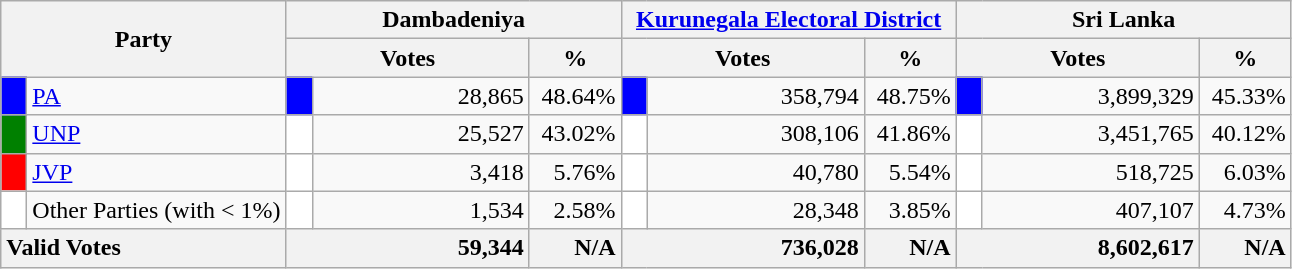<table class="wikitable">
<tr>
<th colspan="2" width="144px"rowspan="2">Party</th>
<th colspan="3" width="216px">Dambadeniya</th>
<th colspan="3" width="216px"><a href='#'>Kurunegala Electoral District</a></th>
<th colspan="3" width="216px">Sri Lanka</th>
</tr>
<tr>
<th colspan="2" width="144px">Votes</th>
<th>%</th>
<th colspan="2" width="144px">Votes</th>
<th>%</th>
<th colspan="2" width="144px">Votes</th>
<th>%</th>
</tr>
<tr>
<td style="background-color:blue;" width="10px"></td>
<td style="text-align:left;"><a href='#'>PA</a></td>
<td style="background-color:blue;" width="10px"></td>
<td style="text-align:right;">28,865</td>
<td style="text-align:right;">48.64%</td>
<td style="background-color:blue;" width="10px"></td>
<td style="text-align:right;">358,794</td>
<td style="text-align:right;">48.75%</td>
<td style="background-color:blue;" width="10px"></td>
<td style="text-align:right;">3,899,329</td>
<td style="text-align:right;">45.33%</td>
</tr>
<tr>
<td style="background-color:green;" width="10px"></td>
<td style="text-align:left;"><a href='#'>UNP</a></td>
<td style="background-color:white;" width="10px"></td>
<td style="text-align:right;">25,527</td>
<td style="text-align:right;">43.02%</td>
<td style="background-color:white;" width="10px"></td>
<td style="text-align:right;">308,106</td>
<td style="text-align:right;">41.86%</td>
<td style="background-color:white;" width="10px"></td>
<td style="text-align:right;">3,451,765</td>
<td style="text-align:right;">40.12%</td>
</tr>
<tr>
<td style="background-color:red;" width="10px"></td>
<td style="text-align:left;"><a href='#'>JVP</a></td>
<td style="background-color:white;" width="10px"></td>
<td style="text-align:right;">3,418</td>
<td style="text-align:right;">5.76%</td>
<td style="background-color:white;" width="10px"></td>
<td style="text-align:right;">40,780</td>
<td style="text-align:right;">5.54%</td>
<td style="background-color:white;" width="10px"></td>
<td style="text-align:right;">518,725</td>
<td style="text-align:right;">6.03%</td>
</tr>
<tr>
<td style="background-color:white;" width="10px"></td>
<td style="text-align:left;">Other Parties (with < 1%)</td>
<td style="background-color:white;" width="10px"></td>
<td style="text-align:right;">1,534</td>
<td style="text-align:right;">2.58%</td>
<td style="background-color:white;" width="10px"></td>
<td style="text-align:right;">28,348</td>
<td style="text-align:right;">3.85%</td>
<td style="background-color:white;" width="10px"></td>
<td style="text-align:right;">407,107</td>
<td style="text-align:right;">4.73%</td>
</tr>
<tr>
<th colspan="2" width="144px"style="text-align:left;">Valid Votes</th>
<th style="text-align:right;"colspan="2" width="144px">59,344</th>
<th style="text-align:right;">N/A</th>
<th style="text-align:right;"colspan="2" width="144px">736,028</th>
<th style="text-align:right;">N/A</th>
<th style="text-align:right;"colspan="2" width="144px">8,602,617</th>
<th style="text-align:right;">N/A</th>
</tr>
</table>
